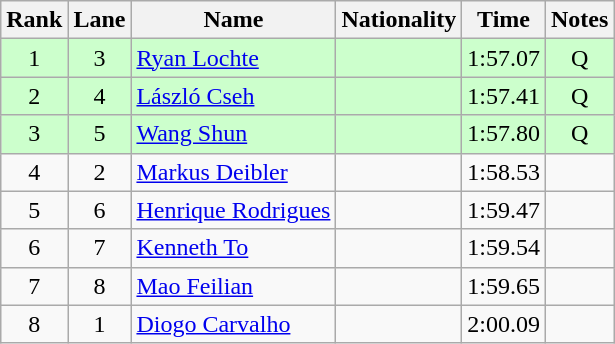<table class="wikitable sortable" style="text-align:center">
<tr>
<th>Rank</th>
<th>Lane</th>
<th>Name</th>
<th>Nationality</th>
<th>Time</th>
<th>Notes</th>
</tr>
<tr bgcolor=ccffcc>
<td>1</td>
<td>3</td>
<td align=left><a href='#'>Ryan Lochte</a></td>
<td align=left></td>
<td>1:57.07</td>
<td>Q</td>
</tr>
<tr bgcolor=ccffcc>
<td>2</td>
<td>4</td>
<td align=left><a href='#'>László Cseh</a></td>
<td align=left></td>
<td>1:57.41</td>
<td>Q</td>
</tr>
<tr bgcolor=ccffcc>
<td>3</td>
<td>5</td>
<td align=left><a href='#'>Wang Shun</a></td>
<td align=left></td>
<td>1:57.80</td>
<td>Q</td>
</tr>
<tr>
<td>4</td>
<td>2</td>
<td align=left><a href='#'>Markus Deibler</a></td>
<td align=left></td>
<td>1:58.53</td>
<td></td>
</tr>
<tr>
<td>5</td>
<td>6</td>
<td align=left><a href='#'>Henrique Rodrigues</a></td>
<td align=left></td>
<td>1:59.47</td>
<td></td>
</tr>
<tr>
<td>6</td>
<td>7</td>
<td align=left><a href='#'>Kenneth To</a></td>
<td align=left></td>
<td>1:59.54</td>
<td></td>
</tr>
<tr>
<td>7</td>
<td>8</td>
<td align=left><a href='#'>Mao Feilian</a></td>
<td align=left></td>
<td>1:59.65</td>
<td></td>
</tr>
<tr>
<td>8</td>
<td>1</td>
<td align=left><a href='#'>Diogo Carvalho</a></td>
<td align=left></td>
<td>2:00.09</td>
<td></td>
</tr>
</table>
